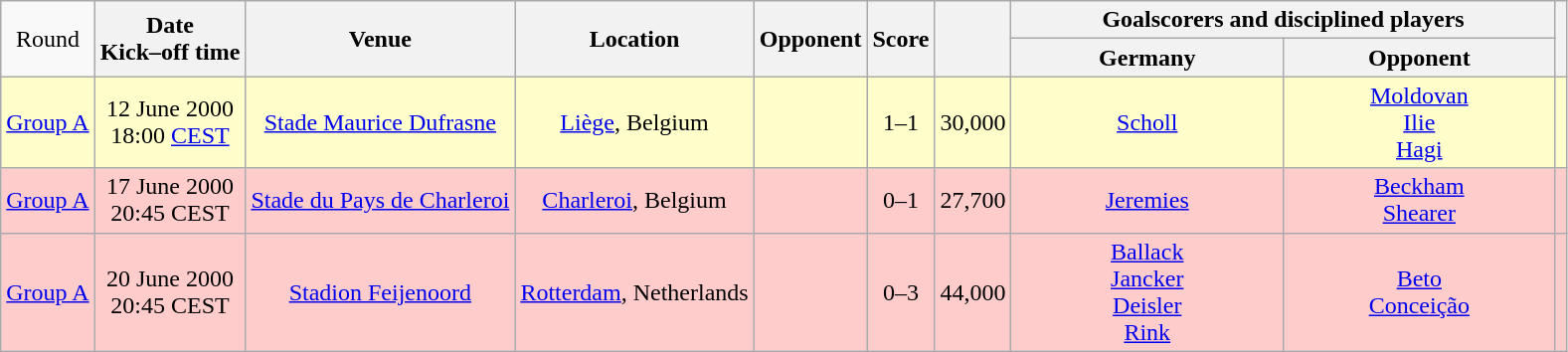<table class="wikitable" Style="text-align: center">
<tr>
<td rowspan="2">Round</td>
<th rowspan="2">Date<br>Kick–off time</th>
<th rowspan="2">Venue</th>
<th rowspan="2">Location</th>
<th rowspan="2">Opponent</th>
<th rowspan="2">Score<br></th>
<th rowspan="2"></th>
<th colspan="2">Goalscorers and disciplined players</th>
<th rowspan="2"></th>
</tr>
<tr>
<th style="width:175px">Germany</th>
<th style="width:175px">Opponent</th>
</tr>
<tr style="background:#ffc">
<td><a href='#'>Group A</a></td>
<td>12 June 2000<br>18:00 <a href='#'>CEST</a></td>
<td><a href='#'>Stade Maurice Dufrasne</a></td>
<td><a href='#'>Liège</a>, Belgium</td>
<td></td>
<td>1–1</td>
<td>30,000</td>
<td><a href='#'>Scholl</a> </td>
<td><a href='#'>Moldovan</a> <br><a href='#'>Ilie</a> <br><a href='#'>Hagi</a> </td>
<td></td>
</tr>
<tr style="background:#fcc">
<td><a href='#'>Group A</a></td>
<td>17 June 2000<br>20:45 CEST</td>
<td><a href='#'>Stade du Pays de Charleroi</a></td>
<td><a href='#'>Charleroi</a>, Belgium</td>
<td></td>
<td>0–1</td>
<td>27,700</td>
<td><a href='#'>Jeremies</a> </td>
<td><a href='#'>Beckham</a> <br><a href='#'>Shearer</a> </td>
<td></td>
</tr>
<tr style="background:#fcc">
<td><a href='#'>Group A</a></td>
<td>20 June 2000<br>20:45 CEST</td>
<td><a href='#'>Stadion Feijenoord</a></td>
<td><a href='#'>Rotterdam</a>, Netherlands</td>
<td></td>
<td>0–3</td>
<td>44,000</td>
<td><a href='#'>Ballack</a> <br><a href='#'>Jancker</a> <br><a href='#'>Deisler</a> <br><a href='#'>Rink</a> </td>
<td><a href='#'>Beto</a> <br><a href='#'>Conceição</a> </td>
<td></td>
</tr>
</table>
